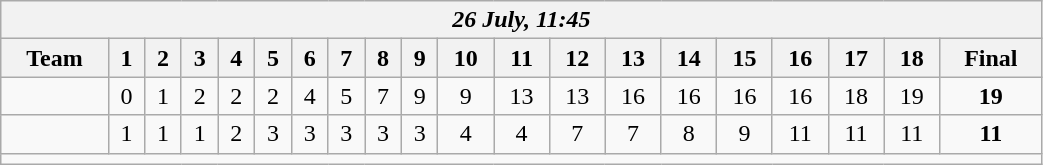<table class=wikitable style="text-align:center; width: 55%">
<tr>
<th colspan=20><em>26 July, 11:45</em></th>
</tr>
<tr>
<th>Team</th>
<th>1</th>
<th>2</th>
<th>3</th>
<th>4</th>
<th>5</th>
<th>6</th>
<th>7</th>
<th>8</th>
<th>9</th>
<th>10</th>
<th>11</th>
<th>12</th>
<th>13</th>
<th>14</th>
<th>15</th>
<th>16</th>
<th>17</th>
<th>18</th>
<th>Final</th>
</tr>
<tr>
<td align=left><strong></strong></td>
<td>0</td>
<td>1</td>
<td>2</td>
<td>2</td>
<td>2</td>
<td>4</td>
<td>5</td>
<td>7</td>
<td>9</td>
<td>9</td>
<td>13</td>
<td>13</td>
<td>16</td>
<td>16</td>
<td>16</td>
<td>16</td>
<td>18</td>
<td>19</td>
<td><strong>19</strong></td>
</tr>
<tr>
<td align=left></td>
<td>1</td>
<td>1</td>
<td>1</td>
<td>2</td>
<td>3</td>
<td>3</td>
<td>3</td>
<td>3</td>
<td>3</td>
<td>4</td>
<td>4</td>
<td>7</td>
<td>7</td>
<td>8</td>
<td>9</td>
<td>11</td>
<td>11</td>
<td>11</td>
<td><strong>11</strong></td>
</tr>
<tr>
<td colspan=20></td>
</tr>
</table>
